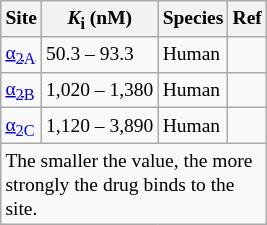<table class="wikitable floatright" style="font-size:small;">
<tr>
<th>Site</th>
<th><em>K</em><sub>i</sub> (nM)</th>
<th>Species</th>
<th>Ref</th>
</tr>
<tr>
<td><a href='#'>α<sub>2A</sub></a></td>
<td>50.3 – 93.3</td>
<td>Human</td>
<td></td>
</tr>
<tr>
<td><a href='#'>α<sub>2B</sub></a></td>
<td>1,020 – 1,380</td>
<td>Human</td>
<td></td>
</tr>
<tr>
<td><a href='#'>α<sub>2C</sub></a></td>
<td>1,120 – 3,890</td>
<td>Human</td>
<td></td>
</tr>
<tr class="sortbottom">
<td colspan="4" style="width: 1px;">The smaller the value, the more strongly the drug binds to the site.</td>
</tr>
</table>
